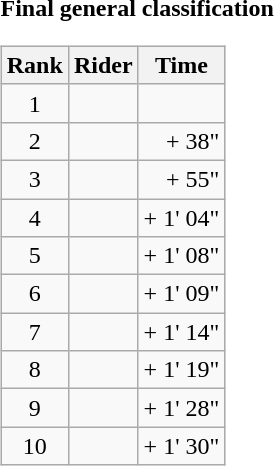<table>
<tr>
<td><strong>Final general classification</strong><br><table class="wikitable">
<tr>
<th scope="col">Rank</th>
<th scope="col">Rider</th>
<th scope="col">Time</th>
</tr>
<tr>
<td style="text-align:center;">1</td>
<td></td>
<td style="text-align:right;"></td>
</tr>
<tr>
<td style="text-align:center;">2</td>
<td></td>
<td style="text-align:right;">+ 38"</td>
</tr>
<tr>
<td style="text-align:center;">3</td>
<td></td>
<td style="text-align:right;">+ 55"</td>
</tr>
<tr>
<td style="text-align:center;">4</td>
<td></td>
<td style="text-align:right;">+ 1' 04"</td>
</tr>
<tr>
<td style="text-align:center;">5</td>
<td></td>
<td style="text-align:right;">+ 1' 08"</td>
</tr>
<tr>
<td style="text-align:center;">6</td>
<td></td>
<td style="text-align:right;">+ 1' 09"</td>
</tr>
<tr>
<td style="text-align:center;">7</td>
<td></td>
<td style="text-align:right;">+ 1' 14"</td>
</tr>
<tr>
<td style="text-align:center;">8</td>
<td></td>
<td style="text-align:right;">+ 1' 19"</td>
</tr>
<tr>
<td style="text-align:center;">9</td>
<td></td>
<td style="text-align:right;">+ 1' 28"</td>
</tr>
<tr>
<td style="text-align:center;">10</td>
<td></td>
<td style="text-align:right;">+ 1' 30"</td>
</tr>
</table>
</td>
</tr>
</table>
